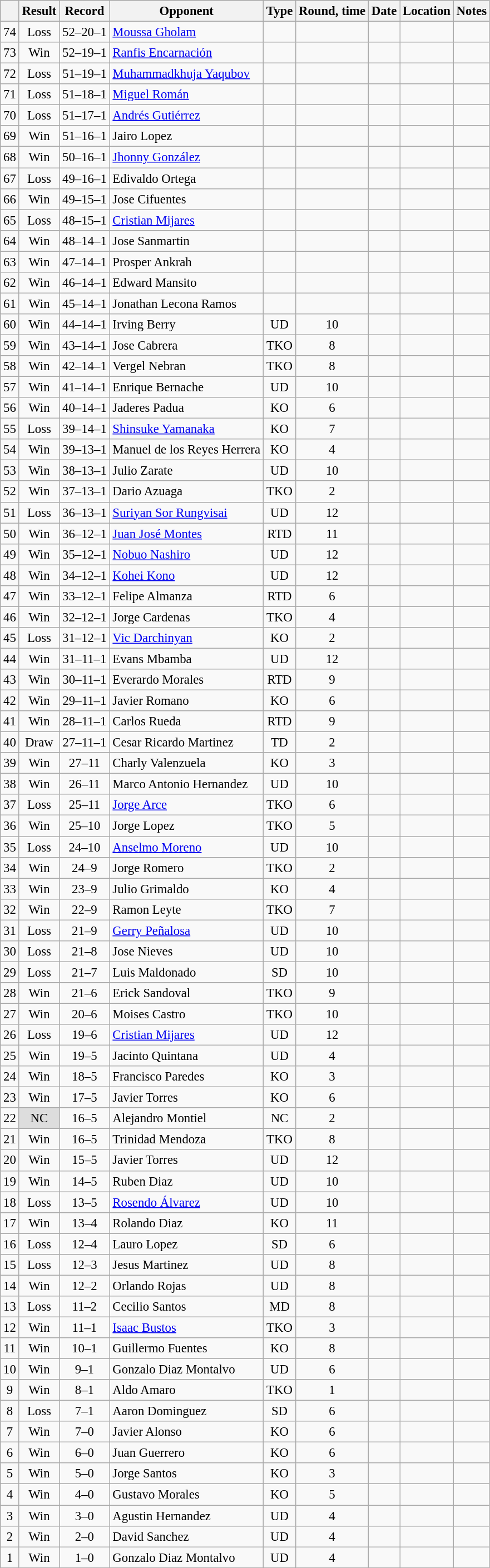<table class="wikitable" style="text-align:center; font-size:95%">
<tr>
<th></th>
<th>Result</th>
<th>Record</th>
<th>Opponent</th>
<th>Type</th>
<th>Round, time</th>
<th>Date</th>
<th>Location</th>
<th>Notes</th>
</tr>
<tr>
<td>74</td>
<td>Loss</td>
<td>52–20–1  </td>
<td align=left> <a href='#'>Moussa Gholam</a></td>
<td></td>
<td></td>
<td></td>
<td align=left> </td>
<td align=left></td>
</tr>
<tr>
<td>73</td>
<td>Win</td>
<td>52–19–1 </td>
<td align=left> <a href='#'>Ranfis Encarnación</a></td>
<td></td>
<td></td>
<td></td>
<td align=left> </td>
<td align=left></td>
</tr>
<tr>
<td>72</td>
<td>Loss</td>
<td>51–19–1 </td>
<td align=left> <a href='#'>Muhammadkhuja Yaqubov</a></td>
<td></td>
<td></td>
<td></td>
<td align=left> </td>
<td align=left></td>
</tr>
<tr>
<td>71</td>
<td>Loss</td>
<td>51–18–1 </td>
<td align=left> <a href='#'>Miguel Román</a></td>
<td></td>
<td></td>
<td></td>
<td align=left> </td>
<td align=left></td>
</tr>
<tr>
<td>70</td>
<td>Loss</td>
<td>51–17–1 </td>
<td align=left> <a href='#'>Andrés Gutiérrez</a></td>
<td></td>
<td></td>
<td></td>
<td align=left> </td>
<td align=left></td>
</tr>
<tr>
<td>69</td>
<td>Win</td>
<td>51–16–1 </td>
<td align=left> Jairo Lopez</td>
<td></td>
<td></td>
<td></td>
<td align=left> </td>
<td align=left></td>
</tr>
<tr>
<td>68</td>
<td>Win</td>
<td>50–16–1  </td>
<td align=left> <a href='#'>Jhonny González</a></td>
<td></td>
<td></td>
<td></td>
<td align=left> </td>
<td align=left></td>
</tr>
<tr>
<td>67</td>
<td>Loss</td>
<td>49–16–1 </td>
<td align=left> Edivaldo Ortega</td>
<td></td>
<td></td>
<td></td>
<td align=left> </td>
<td align=left></td>
</tr>
<tr>
<td>66</td>
<td>Win</td>
<td>49–15–1 </td>
<td align=left> Jose Cifuentes</td>
<td></td>
<td></td>
<td></td>
<td align=left> </td>
<td align=left></td>
</tr>
<tr>
<td>65</td>
<td>Loss</td>
<td>48–15–1 </td>
<td align=left> <a href='#'>Cristian Mijares</a></td>
<td></td>
<td></td>
<td></td>
<td align=left> </td>
<td align=left></td>
</tr>
<tr>
<td>64</td>
<td>Win</td>
<td>48–14–1 </td>
<td align=left> Jose Sanmartin</td>
<td></td>
<td></td>
<td></td>
<td align=left> </td>
<td align=left></td>
</tr>
<tr>
<td>63</td>
<td>Win</td>
<td>47–14–1 </td>
<td align=left> Prosper Ankrah</td>
<td></td>
<td></td>
<td></td>
<td align=left> </td>
<td align=left></td>
</tr>
<tr>
<td>62</td>
<td>Win</td>
<td>46–14–1 </td>
<td align=left> Edward Mansito</td>
<td></td>
<td></td>
<td></td>
<td align=left> </td>
<td align=left></td>
</tr>
<tr>
<td>61</td>
<td>Win</td>
<td>45–14–1 </td>
<td align=left> Jonathan Lecona Ramos</td>
<td></td>
<td></td>
<td></td>
<td align=left> </td>
<td align=left></td>
</tr>
<tr>
<td>60</td>
<td>Win</td>
<td>44–14–1 </td>
<td align=left> Irving Berry</td>
<td>UD</td>
<td>10</td>
<td></td>
<td align=left> </td>
<td align=left></td>
</tr>
<tr>
<td>59</td>
<td>Win</td>
<td>43–14–1 </td>
<td align=left> Jose Cabrera</td>
<td>TKO</td>
<td>8 </td>
<td></td>
<td align=left> </td>
<td align=left></td>
</tr>
<tr>
<td>58</td>
<td>Win</td>
<td>42–14–1 </td>
<td align=left> Vergel Nebran</td>
<td>TKO</td>
<td>8 </td>
<td></td>
<td align=left> </td>
<td align=left></td>
</tr>
<tr>
<td>57</td>
<td>Win</td>
<td>41–14–1 </td>
<td align=left> Enrique Bernache</td>
<td>UD</td>
<td>10</td>
<td></td>
<td align=left> </td>
<td align=left></td>
</tr>
<tr>
<td>56</td>
<td>Win</td>
<td>40–14–1 </td>
<td align=left> Jaderes Padua</td>
<td>KO</td>
<td>6 </td>
<td></td>
<td align=left> </td>
<td align=left></td>
</tr>
<tr>
<td>55</td>
<td>Loss</td>
<td>39–14–1 </td>
<td align=left> <a href='#'>Shinsuke Yamanaka</a></td>
<td>KO</td>
<td>7 </td>
<td></td>
<td align=left> </td>
<td align=left></td>
</tr>
<tr>
<td>54</td>
<td>Win</td>
<td>39–13–1 </td>
<td align=left> Manuel de los Reyes Herrera</td>
<td>KO</td>
<td>4 </td>
<td></td>
<td align=left> </td>
<td align=left></td>
</tr>
<tr>
<td>53</td>
<td>Win</td>
<td>38–13–1 </td>
<td align=left> Julio Zarate</td>
<td>UD</td>
<td>10</td>
<td></td>
<td align=left> </td>
<td align=left></td>
</tr>
<tr>
<td>52</td>
<td>Win</td>
<td>37–13–1 </td>
<td align=left> Dario Azuaga</td>
<td>TKO</td>
<td>2 </td>
<td></td>
<td align=left> </td>
<td align=left></td>
</tr>
<tr>
<td>51</td>
<td>Loss</td>
<td>36–13–1 </td>
<td align=left> <a href='#'>Suriyan Sor Rungvisai</a></td>
<td>UD</td>
<td>12</td>
<td></td>
<td align=left> </td>
<td align=left></td>
</tr>
<tr>
<td>50</td>
<td>Win</td>
<td>36–12–1 </td>
<td align=left> <a href='#'>Juan José Montes</a></td>
<td>RTD</td>
<td>11 </td>
<td></td>
<td align=left> </td>
<td align=left></td>
</tr>
<tr>
<td>49</td>
<td>Win</td>
<td>35–12–1 </td>
<td align=left> <a href='#'>Nobuo Nashiro</a></td>
<td>UD</td>
<td>12</td>
<td></td>
<td align=left> </td>
<td align=left></td>
</tr>
<tr>
<td>48</td>
<td>Win</td>
<td>34–12–1 </td>
<td align=left> <a href='#'>Kohei Kono</a></td>
<td>UD</td>
<td>12</td>
<td></td>
<td align=left> </td>
<td align=left></td>
</tr>
<tr>
<td>47</td>
<td>Win</td>
<td>33–12–1 </td>
<td align=left> Felipe Almanza</td>
<td>RTD</td>
<td>6 </td>
<td></td>
<td align=left> </td>
<td align=left></td>
</tr>
<tr>
<td>46</td>
<td>Win</td>
<td>32–12–1 </td>
<td align=left> Jorge Cardenas</td>
<td>TKO</td>
<td>4 </td>
<td></td>
<td align=left> </td>
<td align=left></td>
</tr>
<tr>
<td>45</td>
<td>Loss</td>
<td>31–12–1 </td>
<td align=left> <a href='#'>Vic Darchinyan</a></td>
<td>KO</td>
<td>2 </td>
<td></td>
<td align=left> </td>
<td align=left></td>
</tr>
<tr>
<td>44</td>
<td>Win</td>
<td>31–11–1 </td>
<td align=left> Evans Mbamba</td>
<td>UD</td>
<td>12</td>
<td></td>
<td align=left> </td>
<td align=left></td>
</tr>
<tr>
<td>43</td>
<td>Win</td>
<td>30–11–1 </td>
<td align=left> Everardo Morales</td>
<td>RTD</td>
<td>9 </td>
<td></td>
<td align=left> </td>
<td align=left></td>
</tr>
<tr>
<td>42</td>
<td>Win</td>
<td>29–11–1 </td>
<td align=left> Javier Romano</td>
<td>KO</td>
<td>6 </td>
<td></td>
<td align=left> </td>
<td align=left></td>
</tr>
<tr>
<td>41</td>
<td>Win</td>
<td>28–11–1 </td>
<td align=left> Carlos Rueda</td>
<td>RTD</td>
<td>9 </td>
<td></td>
<td align=left> </td>
<td align=left></td>
</tr>
<tr>
<td>40</td>
<td>Draw</td>
<td>27–11–1 </td>
<td align=left> Cesar Ricardo Martinez</td>
<td>TD</td>
<td>2 </td>
<td></td>
<td align=left> </td>
<td align=left></td>
</tr>
<tr>
<td>39</td>
<td>Win</td>
<td>27–11 </td>
<td align=left> Charly Valenzuela</td>
<td>KO</td>
<td>3 </td>
<td></td>
<td align=left> </td>
<td align=left></td>
</tr>
<tr>
<td>38</td>
<td>Win</td>
<td>26–11 </td>
<td align=left> Marco Antonio Hernandez</td>
<td>UD</td>
<td>10</td>
<td></td>
<td align=left> </td>
<td align=left></td>
</tr>
<tr>
<td>37</td>
<td>Loss</td>
<td>25–11 </td>
<td align=left> <a href='#'>Jorge Arce</a></td>
<td>TKO</td>
<td>6 </td>
<td></td>
<td align=left> </td>
<td align=left></td>
</tr>
<tr>
<td>36</td>
<td>Win</td>
<td>25–10 </td>
<td align=left> Jorge Lopez</td>
<td>TKO</td>
<td>5 </td>
<td></td>
<td align=left> </td>
<td align=left></td>
</tr>
<tr>
<td>35</td>
<td>Loss</td>
<td>24–10 </td>
<td align=left> <a href='#'>Anselmo Moreno</a></td>
<td>UD</td>
<td>10</td>
<td></td>
<td align=left> </td>
<td align=left></td>
</tr>
<tr>
<td>34</td>
<td>Win</td>
<td>24–9 </td>
<td align=left> Jorge Romero</td>
<td>TKO</td>
<td>2 </td>
<td></td>
<td align=left> </td>
<td align=left></td>
</tr>
<tr>
<td>33</td>
<td>Win</td>
<td>23–9 </td>
<td align=left> Julio Grimaldo</td>
<td>KO</td>
<td>4 </td>
<td></td>
<td align=left> </td>
<td align=left></td>
</tr>
<tr>
<td>32</td>
<td>Win</td>
<td>22–9 </td>
<td align=left> Ramon Leyte</td>
<td>TKO</td>
<td>7 </td>
<td></td>
<td align=left> </td>
<td align=left></td>
</tr>
<tr>
<td>31</td>
<td>Loss</td>
<td>21–9 </td>
<td align=left> <a href='#'>Gerry Peñalosa</a></td>
<td>UD</td>
<td>10</td>
<td></td>
<td align=left> </td>
<td align=left></td>
</tr>
<tr>
<td>30</td>
<td>Loss</td>
<td>21–8 </td>
<td align=left> Jose Nieves</td>
<td>UD</td>
<td>10</td>
<td></td>
<td align=left> </td>
<td align=left></td>
</tr>
<tr>
<td>29</td>
<td>Loss</td>
<td>21–7 </td>
<td align=left> Luis Maldonado</td>
<td>SD</td>
<td>10</td>
<td></td>
<td align=left> </td>
<td align=left></td>
</tr>
<tr>
<td>28</td>
<td>Win</td>
<td>21–6 </td>
<td align=left> Erick Sandoval</td>
<td>TKO</td>
<td>9 </td>
<td></td>
<td align=left> </td>
<td align=left></td>
</tr>
<tr>
<td>27</td>
<td>Win</td>
<td>20–6 </td>
<td align=left> Moises Castro</td>
<td>TKO</td>
<td>10 </td>
<td></td>
<td align=left> </td>
<td align=left></td>
</tr>
<tr>
<td>26</td>
<td>Loss</td>
<td>19–6 </td>
<td align=left> <a href='#'>Cristian Mijares</a></td>
<td>UD</td>
<td>12</td>
<td></td>
<td align=left> </td>
<td align=left></td>
</tr>
<tr>
<td>25</td>
<td>Win</td>
<td>19–5 </td>
<td align=left> Jacinto Quintana</td>
<td>UD</td>
<td>4</td>
<td></td>
<td align=left> </td>
<td align=left></td>
</tr>
<tr>
<td>24</td>
<td>Win</td>
<td>18–5 </td>
<td align=left> Francisco Paredes</td>
<td>KO</td>
<td>3 </td>
<td></td>
<td align=left> </td>
<td align=left></td>
</tr>
<tr>
<td>23</td>
<td>Win</td>
<td>17–5 </td>
<td align=left> Javier Torres</td>
<td>KO</td>
<td>6 </td>
<td></td>
<td align=left> </td>
<td align=left></td>
</tr>
<tr>
<td>22</td>
<td style="background: #DDDDDD">NC</td>
<td>16–5 </td>
<td align=left> Alejandro Montiel</td>
<td>NC</td>
<td>2 </td>
<td></td>
<td align=left> </td>
<td align=left></td>
</tr>
<tr>
<td>21</td>
<td>Win</td>
<td>16–5</td>
<td align=left> Trinidad Mendoza</td>
<td>TKO</td>
<td>8 </td>
<td></td>
<td align=left> </td>
<td align=left></td>
</tr>
<tr>
<td>20</td>
<td>Win</td>
<td>15–5</td>
<td align=left> Javier Torres</td>
<td>UD</td>
<td>12</td>
<td></td>
<td align=left> </td>
<td align=left></td>
</tr>
<tr>
<td>19</td>
<td>Win</td>
<td>14–5</td>
<td align=left> Ruben Diaz</td>
<td>UD</td>
<td>10</td>
<td></td>
<td align=left> </td>
<td align=left></td>
</tr>
<tr>
<td>18</td>
<td>Loss</td>
<td>13–5</td>
<td align=left> <a href='#'>Rosendo Álvarez</a></td>
<td>UD</td>
<td>10</td>
<td></td>
<td align=left> </td>
<td align=left></td>
</tr>
<tr>
<td>17</td>
<td>Win</td>
<td>13–4</td>
<td align=left> Rolando Diaz</td>
<td>KO</td>
<td>11 </td>
<td></td>
<td align=left> </td>
<td align=left></td>
</tr>
<tr>
<td>16</td>
<td>Loss</td>
<td>12–4</td>
<td align=left> Lauro Lopez</td>
<td>SD</td>
<td>6</td>
<td></td>
<td align=left> </td>
<td align=left></td>
</tr>
<tr>
<td>15</td>
<td>Loss</td>
<td>12–3</td>
<td align=left> Jesus Martinez</td>
<td>UD</td>
<td>8</td>
<td></td>
<td align=left> </td>
<td align=left></td>
</tr>
<tr>
<td>14</td>
<td>Win</td>
<td>12–2</td>
<td align=left> Orlando Rojas</td>
<td>UD</td>
<td>8</td>
<td></td>
<td align=left> </td>
<td align=left></td>
</tr>
<tr>
<td>13</td>
<td>Loss</td>
<td>11–2</td>
<td align=left> Cecilio Santos</td>
<td>MD</td>
<td>8</td>
<td></td>
<td align=left> </td>
<td align=left></td>
</tr>
<tr>
<td>12</td>
<td>Win</td>
<td>11–1</td>
<td align=left> <a href='#'>Isaac Bustos</a></td>
<td>TKO</td>
<td>3 </td>
<td></td>
<td align=left> </td>
<td align=left></td>
</tr>
<tr>
<td>11</td>
<td>Win</td>
<td>10–1</td>
<td align=left> Guillermo Fuentes</td>
<td>KO</td>
<td>8 </td>
<td></td>
<td align=left> </td>
<td align=left></td>
</tr>
<tr>
<td>10</td>
<td>Win</td>
<td>9–1</td>
<td align=left> Gonzalo Diaz Montalvo</td>
<td>UD</td>
<td>6</td>
<td></td>
<td align=left> </td>
<td align=left></td>
</tr>
<tr>
<td>9</td>
<td>Win</td>
<td>8–1</td>
<td align=left> Aldo Amaro</td>
<td>TKO</td>
<td>1 </td>
<td></td>
<td align=left> </td>
<td align=left></td>
</tr>
<tr>
<td>8</td>
<td>Loss</td>
<td>7–1</td>
<td align=left> Aaron Dominguez</td>
<td>SD</td>
<td>6</td>
<td></td>
<td align=left> </td>
<td align=left></td>
</tr>
<tr>
<td>7</td>
<td>Win</td>
<td>7–0</td>
<td align=left> Javier Alonso</td>
<td>KO</td>
<td>6 </td>
<td></td>
<td align=left> </td>
<td align=left></td>
</tr>
<tr>
<td>6</td>
<td>Win</td>
<td>6–0</td>
<td align=left> Juan Guerrero</td>
<td>KO</td>
<td>6 </td>
<td></td>
<td align=left> </td>
<td align=left></td>
</tr>
<tr>
<td>5</td>
<td>Win</td>
<td>5–0</td>
<td align=left> Jorge Santos</td>
<td>KO</td>
<td>3 </td>
<td></td>
<td align=left> </td>
<td align=left></td>
</tr>
<tr>
<td>4</td>
<td>Win</td>
<td>4–0</td>
<td align=left> Gustavo Morales</td>
<td>KO</td>
<td>5 </td>
<td></td>
<td align=left> </td>
<td align=left></td>
</tr>
<tr>
<td>3</td>
<td>Win</td>
<td>3–0</td>
<td align=left> Agustin Hernandez</td>
<td>UD</td>
<td>4</td>
<td></td>
<td align=left> </td>
<td align=left></td>
</tr>
<tr>
<td>2</td>
<td>Win</td>
<td>2–0</td>
<td align=left> David Sanchez</td>
<td>UD</td>
<td>4</td>
<td></td>
<td align=left> </td>
<td align=left></td>
</tr>
<tr>
<td>1</td>
<td>Win</td>
<td>1–0</td>
<td align=left> Gonzalo Diaz Montalvo</td>
<td>UD</td>
<td>4</td>
<td></td>
<td align=left> </td>
<td align=left></td>
</tr>
</table>
